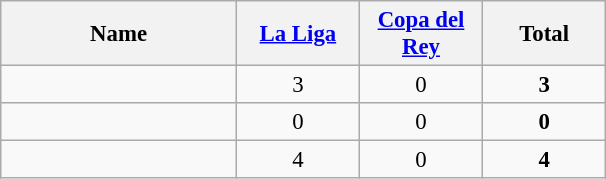<table class="wikitable sortable" style="text-align:center; font-size:95%">
<tr>
<th width=150px>Name</th>
<th width=75px><a href='#'>La Liga</a></th>
<th width=75px><a href='#'>Copa del Rey</a></th>
<th width=75px>Total</th>
</tr>
<tr>
<td></td>
<td>3</td>
<td>0</td>
<td><strong>3</strong></td>
</tr>
<tr>
<td></td>
<td>0</td>
<td>0</td>
<td><strong>0</strong></td>
</tr>
<tr>
<td></td>
<td>4</td>
<td>0</td>
<td><strong>4</strong></td>
</tr>
</table>
